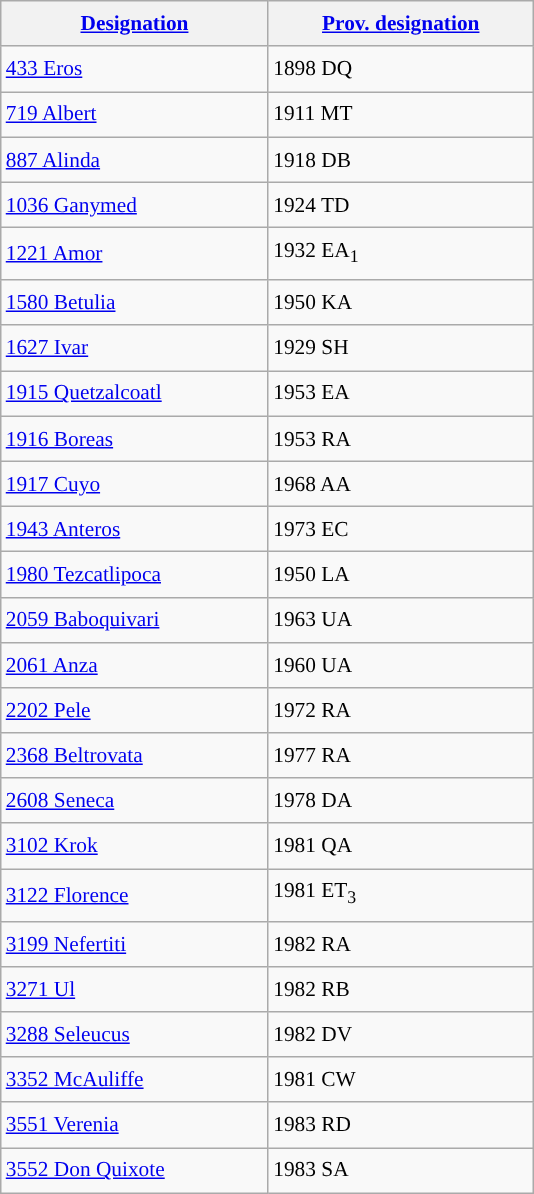<table class="wikitable" style="font-size: 89%; float: left; width: 25em; margin-right: 1em; line-height: 1.65em !important; height: 675px;">
<tr>
<th align=left><a href='#'>Designation</a></th>
<th align=left><a href='#'>Prov. designation</a></th>
</tr>
<tr>
<td><a href='#'>433 Eros</a></td>
<td>1898 DQ</td>
</tr>
<tr>
<td><a href='#'>719 Albert</a></td>
<td>1911 MT</td>
</tr>
<tr>
<td><a href='#'>887 Alinda</a></td>
<td>1918 DB</td>
</tr>
<tr>
<td><a href='#'>1036 Ganymed</a></td>
<td>1924 TD</td>
</tr>
<tr>
<td><a href='#'>1221 Amor</a></td>
<td>1932 EA<sub>1</sub></td>
</tr>
<tr>
<td><a href='#'>1580 Betulia</a></td>
<td>1950 KA</td>
</tr>
<tr>
<td><a href='#'>1627 Ivar</a></td>
<td>1929 SH</td>
</tr>
<tr>
<td><a href='#'>1915 Quetzalcoatl</a></td>
<td>1953 EA</td>
</tr>
<tr>
<td><a href='#'>1916 Boreas</a></td>
<td>1953 RA</td>
</tr>
<tr>
<td><a href='#'>1917 Cuyo</a></td>
<td>1968 AA</td>
</tr>
<tr>
<td><a href='#'>1943 Anteros</a></td>
<td>1973 EC</td>
</tr>
<tr>
<td><a href='#'>1980 Tezcatlipoca</a></td>
<td>1950 LA</td>
</tr>
<tr>
<td><a href='#'>2059 Baboquivari</a></td>
<td>1963 UA</td>
</tr>
<tr>
<td><a href='#'>2061 Anza</a></td>
<td>1960 UA</td>
</tr>
<tr>
<td><a href='#'>2202 Pele</a></td>
<td>1972 RA</td>
</tr>
<tr>
<td><a href='#'>2368 Beltrovata</a></td>
<td>1977 RA</td>
</tr>
<tr>
<td><a href='#'>2608 Seneca</a></td>
<td>1978 DA</td>
</tr>
<tr>
<td><a href='#'>3102 Krok</a></td>
<td>1981 QA</td>
</tr>
<tr>
<td><a href='#'>3122 Florence</a></td>
<td>1981 ET<sub>3</sub></td>
</tr>
<tr>
<td><a href='#'>3199 Nefertiti</a></td>
<td>1982 RA</td>
</tr>
<tr>
<td><a href='#'>3271 Ul</a></td>
<td>1982 RB</td>
</tr>
<tr>
<td><a href='#'>3288 Seleucus</a></td>
<td>1982 DV</td>
</tr>
<tr>
<td><a href='#'>3352 McAuliffe</a></td>
<td>1981 CW</td>
</tr>
<tr>
<td><a href='#'>3551 Verenia</a></td>
<td>1983 RD</td>
</tr>
<tr>
<td><a href='#'>3552 Don Quixote</a></td>
<td>1983 SA</td>
</tr>
</table>
